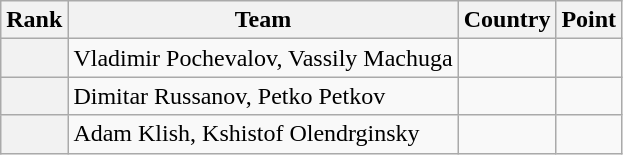<table class="wikitable sortable">
<tr>
<th>Rank</th>
<th>Team</th>
<th>Country</th>
<th>Point</th>
</tr>
<tr>
<th></th>
<td>Vladimir Pochevalov, Vassily Machuga</td>
<td></td>
<td></td>
</tr>
<tr>
<th></th>
<td>Dimitar Russanov, Petko Petkov</td>
<td></td>
<td></td>
</tr>
<tr>
<th></th>
<td>Adam Klish, Kshistof Olendrginsky</td>
<td></td>
<td></td>
</tr>
</table>
